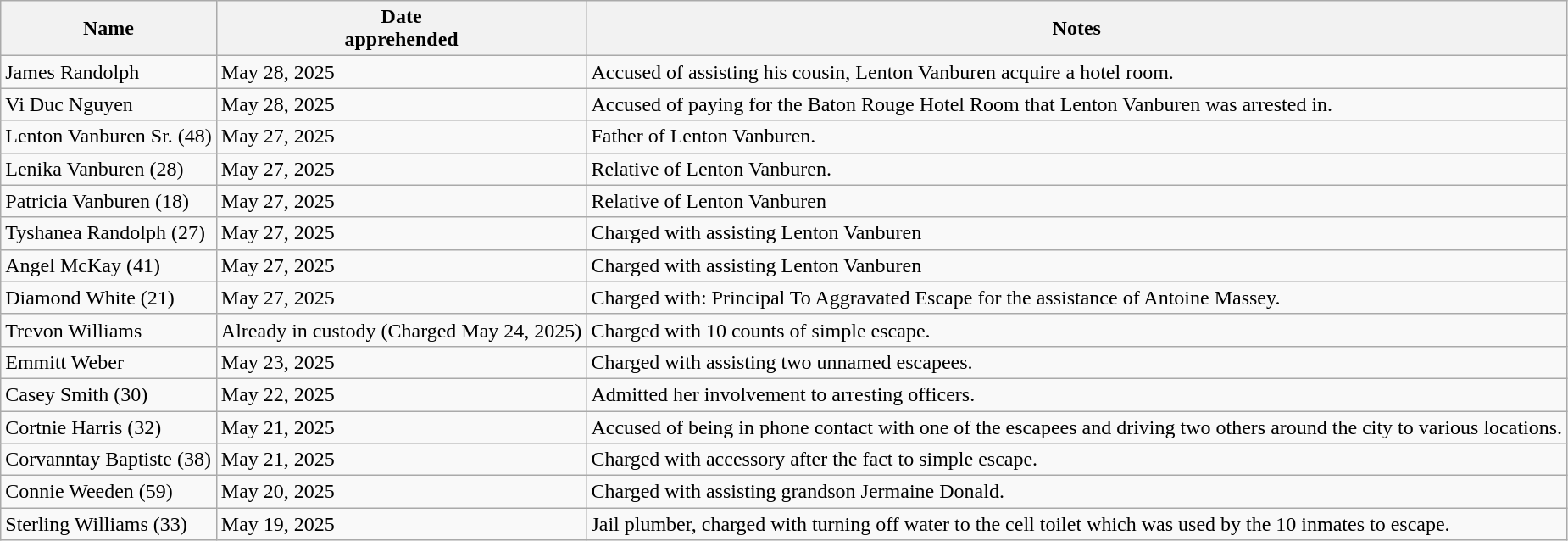<table class="wikitable">
<tr>
<th>Name</th>
<th>Date<br>apprehended</th>
<th>Notes</th>
</tr>
<tr>
<td>James Randolph</td>
<td>May 28, 2025</td>
<td>Accused of assisting his cousin, Lenton Vanburen acquire a hotel room.</td>
</tr>
<tr>
<td>Vi Duc Nguyen</td>
<td>May 28, 2025</td>
<td>Accused of paying for the Baton Rouge Hotel Room that Lenton Vanburen was arrested in.</td>
</tr>
<tr>
<td>Lenton Vanburen Sr. (48)</td>
<td>May 27, 2025</td>
<td>Father of Lenton Vanburen.</td>
</tr>
<tr>
<td>Lenika Vanburen (28)</td>
<td>May 27, 2025</td>
<td>Relative of Lenton Vanburen.</td>
</tr>
<tr>
<td>Patricia Vanburen (18)</td>
<td>May 27, 2025</td>
<td>Relative of Lenton Vanburen</td>
</tr>
<tr>
<td>Tyshanea Randolph (27)</td>
<td>May 27, 2025</td>
<td>Charged with assisting Lenton Vanburen</td>
</tr>
<tr>
<td>Angel McKay (41)</td>
<td>May 27, 2025</td>
<td>Charged with assisting Lenton Vanburen</td>
</tr>
<tr>
<td>Diamond White (21)</td>
<td>May 27, 2025</td>
<td>Charged with: Principal To Aggravated Escape for the assistance of Antoine Massey.</td>
</tr>
<tr>
<td>Trevon Williams</td>
<td>Already in custody (Charged May 24, 2025)</td>
<td>Charged with 10 counts of simple escape.</td>
</tr>
<tr>
<td>Emmitt Weber</td>
<td>May 23, 2025</td>
<td>Charged with assisting two unnamed escapees.</td>
</tr>
<tr>
<td>Casey Smith (30)</td>
<td>May 22, 2025</td>
<td>Admitted her involvement to arresting officers.</td>
</tr>
<tr>
<td>Cortnie Harris (32)</td>
<td>May 21, 2025</td>
<td>Accused of being in phone contact with one of the escapees and driving two others around the city to various locations.</td>
</tr>
<tr>
<td>Corvanntay Baptiste (38)</td>
<td>May 21, 2025</td>
<td>Charged with accessory after the fact to simple escape.</td>
</tr>
<tr>
<td>Connie Weeden (59)</td>
<td>May 20, 2025</td>
<td>Charged with assisting grandson Jermaine Donald.</td>
</tr>
<tr>
<td>Sterling Williams (33)</td>
<td>May 19, 2025</td>
<td>Jail plumber, charged with turning off water to the cell toilet which was used by the 10 inmates to escape.</td>
</tr>
</table>
